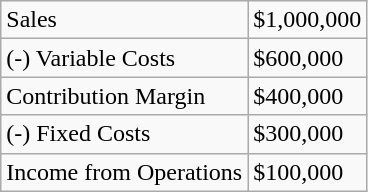<table class="wikitable">
<tr>
<td>Sales</td>
<td>$1,000,000</td>
</tr>
<tr>
<td>(-) Variable Costs</td>
<td>$600,000</td>
</tr>
<tr>
<td>Contribution Margin</td>
<td>$400,000</td>
</tr>
<tr>
<td>(-) Fixed Costs</td>
<td>$300,000</td>
</tr>
<tr>
<td>Income from Operations</td>
<td>$100,000</td>
</tr>
</table>
